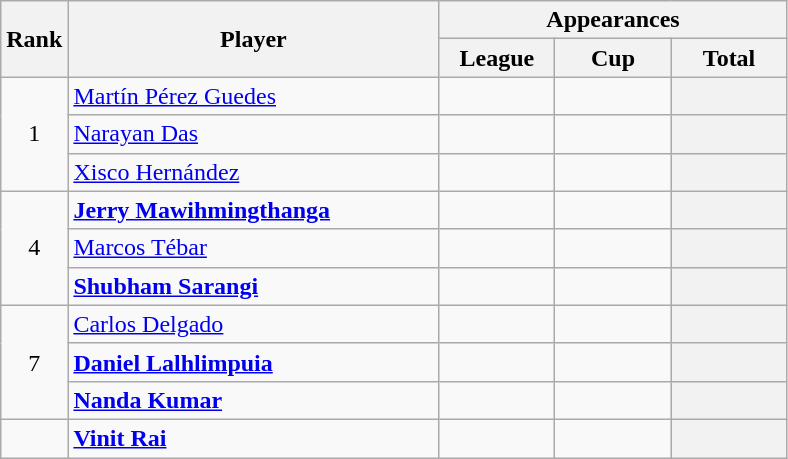<table class="wikitable">
<tr>
<th rowspan="2" width="30px">Rank</th>
<th rowspan="2" width="240px">Player</th>
<th colspan="3" width="210px">Appearances</th>
</tr>
<tr>
<th width="70px">League</th>
<th width="70px">Cup</th>
<th width="70px">Total</th>
</tr>
<tr>
<td rowspan="3" style="text-align:center;">1</td>
<td> <a href='#'>Martín Pérez Guedes</a></td>
<td></td>
<td></td>
<th></th>
</tr>
<tr>
<td> <a href='#'>Narayan Das</a></td>
<td></td>
<td></td>
<th></th>
</tr>
<tr>
<td> <a href='#'>Xisco Hernández</a></td>
<td></td>
<td></td>
<th></th>
</tr>
<tr>
<td rowspan="3" style="text-align:center;">4</td>
<td> <strong><a href='#'>Jerry Mawihmingthanga</a></strong></td>
<td></td>
<td></td>
<th></th>
</tr>
<tr>
<td> <a href='#'>Marcos Tébar</a></td>
<td></td>
<td></td>
<th></th>
</tr>
<tr>
<td> <strong><a href='#'>Shubham Sarangi</a></strong></td>
<td></td>
<td></td>
<th></th>
</tr>
<tr>
<td rowspan="3" style="text-align:center;">7</td>
<td> <a href='#'>Carlos Delgado</a></td>
<td></td>
<td></td>
<th></th>
</tr>
<tr>
<td> <strong><a href='#'>Daniel Lalhlimpuia</a></strong></td>
<td></td>
<td></td>
<th></th>
</tr>
<tr>
<td> <strong><a href='#'>Nanda Kumar</a></strong></td>
<td></td>
<td></td>
<th></th>
</tr>
<tr>
<td></td>
<td> <strong><a href='#'>Vinit Rai</a></strong></td>
<td></td>
<td></td>
<th></th>
</tr>
</table>
